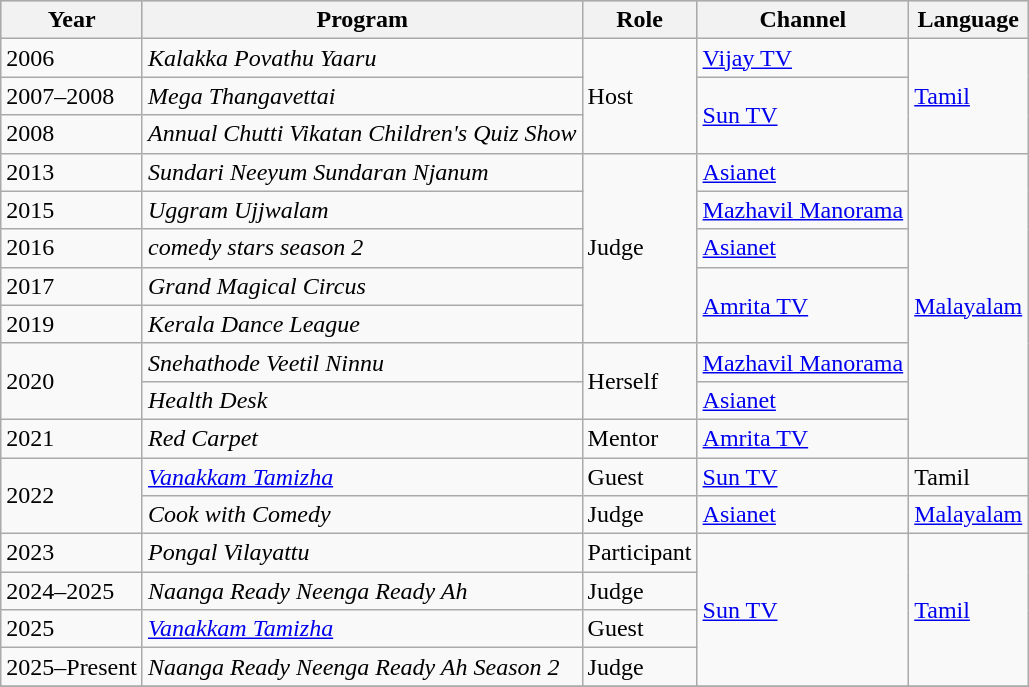<table class="wikitable sortable">
<tr style="background:#ccc; text-align:center;">
<th>Year</th>
<th>Program</th>
<th>Role</th>
<th>Channel</th>
<th>Language</th>
</tr>
<tr>
<td>2006</td>
<td><em>Kalakka Povathu Yaaru</em></td>
<td rowspan="3">Host</td>
<td><a href='#'>Vijay TV</a></td>
<td rowspan="3"><a href='#'>Tamil</a></td>
</tr>
<tr>
<td>2007–2008</td>
<td><em>Mega Thangavettai</em></td>
<td rowspan="2"><a href='#'>Sun TV</a></td>
</tr>
<tr>
<td>2008</td>
<td><em>Annual Chutti Vikatan Children's Quiz Show</em></td>
</tr>
<tr>
<td>2013</td>
<td><em>Sundari Neeyum Sundaran Njanum</em></td>
<td rowspan="5">Judge</td>
<td><a href='#'>Asianet</a></td>
<td rowspan="8"><a href='#'>Malayalam</a></td>
</tr>
<tr>
<td>2015</td>
<td><em>Uggram Ujjwalam</em></td>
<td><a href='#'>Mazhavil Manorama</a></td>
</tr>
<tr>
<td>2016</td>
<td><em> comedy stars season 2</em></td>
<td><a href='#'>Asianet</a></td>
</tr>
<tr>
<td>2017</td>
<td><em>Grand Magical Circus</em></td>
<td rowspan="2"><a href='#'>Amrita TV</a></td>
</tr>
<tr>
<td>2019</td>
<td><em>Kerala Dance League</em></td>
</tr>
<tr>
<td rowspan="2">2020</td>
<td><em>Snehathode Veetil Ninnu</em></td>
<td rowspan="2">Herself</td>
<td><a href='#'>Mazhavil Manorama</a></td>
</tr>
<tr>
<td><em>Health Desk</em></td>
<td><a href='#'>Asianet</a></td>
</tr>
<tr>
<td>2021</td>
<td><em>Red Carpet</em></td>
<td>Mentor</td>
<td><a href='#'>Amrita TV</a></td>
</tr>
<tr>
<td rowspan="2">2022</td>
<td><em><a href='#'>Vanakkam Tamizha</a></em></td>
<td>Guest</td>
<td><a href='#'>Sun TV</a></td>
<td>Tamil</td>
</tr>
<tr>
<td><em>Cook with Comedy </em></td>
<td>Judge</td>
<td><a href='#'>Asianet</a></td>
<td><a href='#'>Malayalam</a></td>
</tr>
<tr>
<td>2023</td>
<td><em>Pongal Vilayattu</em></td>
<td>Participant</td>
<td rowspan="4"><a href='#'>Sun TV</a></td>
<td rowspan="4"><a href='#'>Tamil</a></td>
</tr>
<tr>
<td>2024–2025</td>
<td><em>Naanga Ready Neenga Ready Ah</em></td>
<td>Judge</td>
</tr>
<tr>
<td>2025</td>
<td><em><a href='#'>Vanakkam Tamizha</a></em></td>
<td>Guest</td>
</tr>
<tr>
<td>2025–Present</td>
<td><em>Naanga Ready Neenga Ready Ah Season 2</em></td>
<td>Judge</td>
</tr>
<tr>
</tr>
</table>
